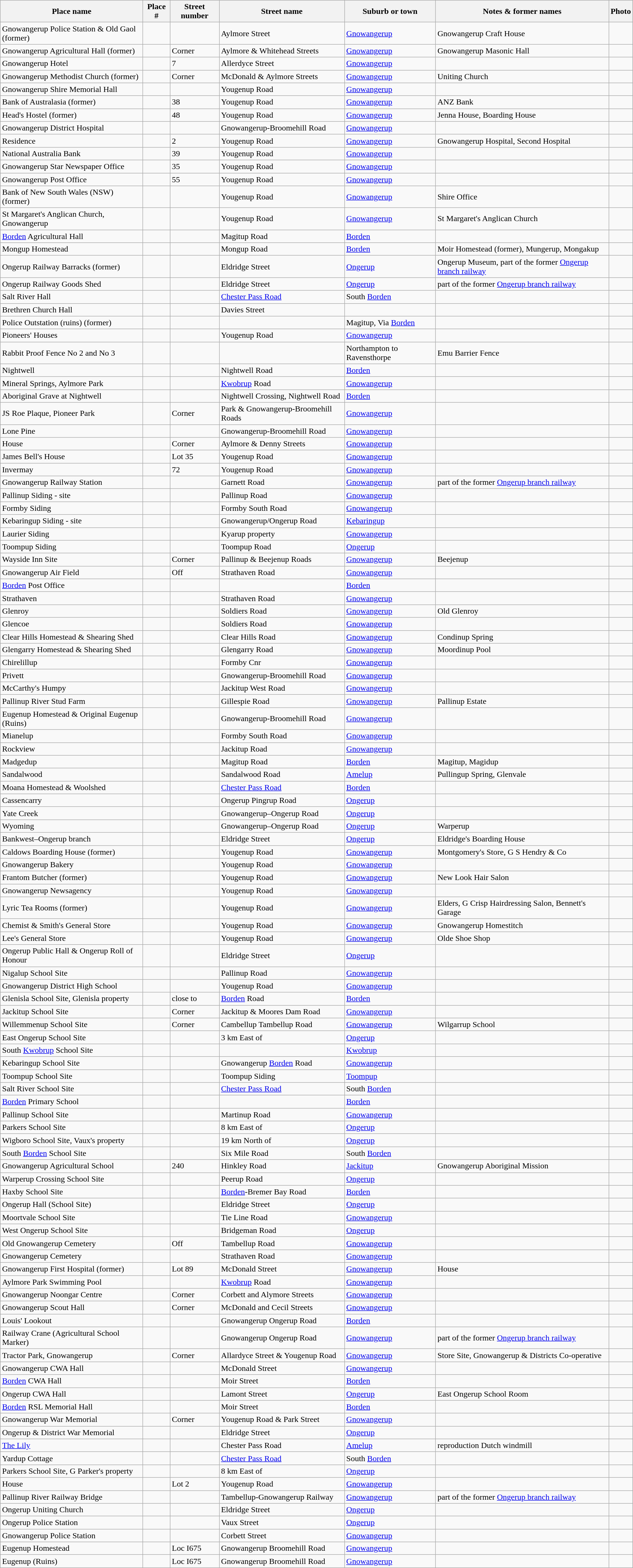<table class="wikitable sortable">
<tr>
<th>Place name</th>
<th>Place #</th>
<th>Street number</th>
<th>Street name</th>
<th>Suburb or town</th>
<th class="unsortable">Notes & former names</th>
<th class="unsortable">Photo</th>
</tr>
<tr>
<td>Gnowangerup Police Station & Old Gaol (former)</td>
<td></td>
<td></td>
<td>Aylmore Street</td>
<td><a href='#'>Gnowangerup</a></td>
<td>Gnowangerup Craft House</td>
<td></td>
</tr>
<tr>
<td>Gnowangerup Agricultural Hall (former)</td>
<td></td>
<td>Corner</td>
<td>Aylmore & Whitehead Streets</td>
<td><a href='#'>Gnowangerup</a></td>
<td>Gnowangerup Masonic Hall</td>
<td></td>
</tr>
<tr>
<td>Gnowangerup Hotel</td>
<td></td>
<td>7</td>
<td>Allerdyce Street</td>
<td><a href='#'>Gnowangerup</a></td>
<td></td>
<td></td>
</tr>
<tr>
<td>Gnowangerup Methodist Church (former)</td>
<td></td>
<td>Corner</td>
<td>McDonald & Aylmore Streets</td>
<td><a href='#'>Gnowangerup</a></td>
<td>Uniting Church</td>
<td></td>
</tr>
<tr>
<td>Gnowangerup Shire Memorial Hall</td>
<td></td>
<td></td>
<td>Yougenup Road</td>
<td><a href='#'>Gnowangerup</a></td>
<td></td>
<td></td>
</tr>
<tr>
<td>Bank of Australasia (former)</td>
<td></td>
<td>38</td>
<td>Yougenup Road</td>
<td><a href='#'>Gnowangerup</a></td>
<td>ANZ Bank</td>
<td></td>
</tr>
<tr>
<td>Head's Hostel (former)</td>
<td></td>
<td>48</td>
<td>Yougenup Road</td>
<td><a href='#'>Gnowangerup</a></td>
<td>Jenna House, Boarding House</td>
<td></td>
</tr>
<tr>
<td>Gnowangerup District Hospital</td>
<td></td>
<td></td>
<td>Gnowangerup-Broomehill Road</td>
<td><a href='#'>Gnowangerup</a></td>
<td></td>
<td></td>
</tr>
<tr>
<td>Residence</td>
<td></td>
<td>2</td>
<td>Yougenup Road</td>
<td><a href='#'>Gnowangerup</a></td>
<td>Gnowangerup Hospital, Second Hospital</td>
<td></td>
</tr>
<tr>
<td>National Australia Bank</td>
<td></td>
<td>39</td>
<td>Yougenup Road</td>
<td><a href='#'>Gnowangerup</a></td>
<td></td>
<td></td>
</tr>
<tr>
<td>Gnowangerup Star Newspaper Office</td>
<td></td>
<td>35</td>
<td>Yougenup Road</td>
<td><a href='#'>Gnowangerup</a></td>
<td></td>
<td></td>
</tr>
<tr>
<td>Gnowangerup Post Office</td>
<td></td>
<td>55</td>
<td>Yougenup Road</td>
<td><a href='#'>Gnowangerup</a></td>
<td></td>
<td></td>
</tr>
<tr>
<td>Bank of New South Wales (NSW) (former)</td>
<td></td>
<td></td>
<td>Yougenup Road</td>
<td><a href='#'>Gnowangerup</a></td>
<td>Shire Office</td>
<td></td>
</tr>
<tr>
<td>St Margaret's Anglican Church, Gnowangerup</td>
<td></td>
<td></td>
<td>Yougenup Road</td>
<td><a href='#'>Gnowangerup</a></td>
<td>St Margaret's Anglican Church</td>
<td></td>
</tr>
<tr>
<td><a href='#'>Borden</a> Agricultural Hall</td>
<td></td>
<td></td>
<td>Magitup Road</td>
<td><a href='#'>Borden</a></td>
<td></td>
<td></td>
</tr>
<tr>
<td>Mongup Homestead</td>
<td></td>
<td></td>
<td>Mongup Road</td>
<td><a href='#'>Borden</a></td>
<td>Moir Homestead (former), Mungerup, Mongakup</td>
<td></td>
</tr>
<tr>
<td>Ongerup Railway Barracks (former)</td>
<td></td>
<td></td>
<td>Eldridge Street</td>
<td><a href='#'>Ongerup</a></td>
<td>Ongerup Museum, part of the former <a href='#'>Ongerup branch railway</a></td>
<td></td>
</tr>
<tr>
<td>Ongerup Railway Goods Shed</td>
<td></td>
<td></td>
<td>Eldridge Street</td>
<td><a href='#'>Ongerup</a></td>
<td>part of the former <a href='#'>Ongerup branch railway</a></td>
<td></td>
</tr>
<tr>
<td>Salt River Hall</td>
<td></td>
<td></td>
<td><a href='#'>Chester Pass Road</a></td>
<td>South <a href='#'>Borden</a></td>
<td></td>
<td></td>
</tr>
<tr>
<td>Brethren Church Hall</td>
<td></td>
<td></td>
<td>Davies Street</td>
<td></td>
<td></td>
<td></td>
</tr>
<tr>
<td>Police Outstation (ruins) (former)</td>
<td></td>
<td></td>
<td></td>
<td>Magitup, Via <a href='#'>Borden</a></td>
<td></td>
<td></td>
</tr>
<tr>
<td>Pioneers' Houses</td>
<td></td>
<td></td>
<td>Yougenup Road</td>
<td><a href='#'>Gnowangerup</a></td>
<td></td>
<td></td>
</tr>
<tr>
<td>Rabbit Proof Fence No 2 and No 3</td>
<td></td>
<td></td>
<td></td>
<td>Northampton to Ravensthorpe</td>
<td>Emu Barrier Fence</td>
<td></td>
</tr>
<tr>
<td>Nightwell</td>
<td></td>
<td></td>
<td>Nightwell Road</td>
<td><a href='#'>Borden</a></td>
<td></td>
<td></td>
</tr>
<tr>
<td>Mineral Springs, Aylmore Park</td>
<td></td>
<td></td>
<td><a href='#'>Kwobrup</a> Road</td>
<td><a href='#'>Gnowangerup</a></td>
<td></td>
<td></td>
</tr>
<tr>
<td>Aboriginal Grave at Nightwell</td>
<td></td>
<td></td>
<td>Nightwell Crossing, Nightwell Road</td>
<td><a href='#'>Borden</a></td>
<td></td>
<td></td>
</tr>
<tr>
<td>JS Roe Plaque, Pioneer Park</td>
<td></td>
<td>Corner</td>
<td>Park & Gnowangerup-Broomehill Roads</td>
<td><a href='#'>Gnowangerup</a></td>
<td></td>
<td></td>
</tr>
<tr>
<td>Lone Pine</td>
<td></td>
<td></td>
<td>Gnowangerup-Broomehill Road</td>
<td><a href='#'>Gnowangerup</a></td>
<td></td>
<td></td>
</tr>
<tr>
<td>House</td>
<td></td>
<td>Corner</td>
<td>Aylmore & Denny Streets</td>
<td><a href='#'>Gnowangerup</a></td>
<td></td>
<td></td>
</tr>
<tr>
<td>James Bell's House</td>
<td></td>
<td>Lot 35</td>
<td>Yougenup Road</td>
<td><a href='#'>Gnowangerup</a></td>
<td></td>
<td></td>
</tr>
<tr>
<td>Invermay</td>
<td></td>
<td>72</td>
<td>Yougenup Road</td>
<td><a href='#'>Gnowangerup</a></td>
<td></td>
<td></td>
</tr>
<tr>
<td>Gnowangerup Railway Station</td>
<td></td>
<td></td>
<td>Garnett Road</td>
<td><a href='#'>Gnowangerup</a></td>
<td>part of the former <a href='#'>Ongerup branch railway</a></td>
<td></td>
</tr>
<tr>
<td>Pallinup Siding - site</td>
<td></td>
<td></td>
<td>Pallinup Road</td>
<td><a href='#'>Gnowangerup</a></td>
<td></td>
<td></td>
</tr>
<tr>
<td>Formby Siding</td>
<td></td>
<td></td>
<td>Formby South Road</td>
<td><a href='#'>Gnowangerup</a></td>
<td></td>
<td></td>
</tr>
<tr>
<td>Kebaringup Siding - site</td>
<td></td>
<td></td>
<td>Gnowangerup/Ongerup Road</td>
<td><a href='#'>Kebaringup</a></td>
<td></td>
<td></td>
</tr>
<tr>
<td>Laurier Siding</td>
<td></td>
<td></td>
<td>Kyarup property</td>
<td><a href='#'>Gnowangerup</a></td>
<td></td>
<td></td>
</tr>
<tr>
<td>Toompup Siding</td>
<td></td>
<td></td>
<td>Toompup Road</td>
<td><a href='#'>Ongerup</a></td>
<td></td>
<td></td>
</tr>
<tr>
<td>Wayside Inn Site</td>
<td></td>
<td>Corner</td>
<td>Pallinup & Beejenup Roads</td>
<td><a href='#'>Gnowangerup</a></td>
<td>Beejenup</td>
<td></td>
</tr>
<tr>
<td>Gnowangerup Air Field</td>
<td></td>
<td>Off</td>
<td>Strathaven Road</td>
<td><a href='#'>Gnowangerup</a></td>
<td></td>
<td></td>
</tr>
<tr>
<td><a href='#'>Borden</a> Post Office</td>
<td></td>
<td></td>
<td></td>
<td><a href='#'>Borden</a></td>
<td></td>
<td></td>
</tr>
<tr>
<td>Strathaven</td>
<td></td>
<td></td>
<td>Strathaven Road</td>
<td><a href='#'>Gnowangerup</a></td>
<td></td>
<td></td>
</tr>
<tr>
<td>Glenroy</td>
<td></td>
<td></td>
<td>Soldiers Road</td>
<td><a href='#'>Gnowangerup</a></td>
<td>Old Glenroy</td>
<td></td>
</tr>
<tr>
<td>Glencoe</td>
<td></td>
<td></td>
<td>Soldiers Road</td>
<td><a href='#'>Gnowangerup</a></td>
<td></td>
<td></td>
</tr>
<tr>
<td>Clear Hills Homestead & Shearing Shed</td>
<td></td>
<td></td>
<td>Clear Hills Road</td>
<td><a href='#'>Gnowangerup</a></td>
<td>Condinup Spring</td>
<td></td>
</tr>
<tr>
<td>Glengarry Homestead & Shearing Shed</td>
<td></td>
<td></td>
<td>Glengarry Road</td>
<td><a href='#'>Gnowangerup</a></td>
<td>Moordinup Pool</td>
<td></td>
</tr>
<tr>
<td>Chirelillup</td>
<td></td>
<td></td>
<td>Formby Cnr</td>
<td><a href='#'>Gnowangerup</a></td>
<td></td>
<td></td>
</tr>
<tr>
<td>Privett</td>
<td></td>
<td></td>
<td>Gnowangerup-Broomehill Road</td>
<td><a href='#'>Gnowangerup</a></td>
<td></td>
<td></td>
</tr>
<tr>
<td>McCarthy's Humpy</td>
<td></td>
<td></td>
<td>Jackitup West Road</td>
<td><a href='#'>Gnowangerup</a></td>
<td></td>
<td></td>
</tr>
<tr>
<td>Pallinup River Stud Farm</td>
<td></td>
<td></td>
<td>Gillespie Road</td>
<td><a href='#'>Gnowangerup</a></td>
<td>Pallinup Estate</td>
<td></td>
</tr>
<tr>
<td>Eugenup Homestead & Original Eugenup (Ruins)</td>
<td></td>
<td></td>
<td>Gnowangerup-Broomehill Road</td>
<td><a href='#'>Gnowangerup</a></td>
<td></td>
<td></td>
</tr>
<tr>
<td>Mianelup</td>
<td></td>
<td></td>
<td>Formby South Road</td>
<td><a href='#'>Gnowangerup</a></td>
<td></td>
<td></td>
</tr>
<tr>
<td>Rockview</td>
<td></td>
<td></td>
<td>Jackitup Road</td>
<td><a href='#'>Gnowangerup</a></td>
<td></td>
<td></td>
</tr>
<tr>
<td>Madgedup</td>
<td></td>
<td></td>
<td>Magitup Road</td>
<td><a href='#'>Borden</a></td>
<td>Magitup, Magidup</td>
<td></td>
</tr>
<tr>
<td>Sandalwood</td>
<td></td>
<td></td>
<td>Sandalwood Road</td>
<td><a href='#'>Amelup</a></td>
<td>Pullingup Spring, Glenvale</td>
<td></td>
</tr>
<tr>
<td>Moana Homestead & Woolshed</td>
<td></td>
<td></td>
<td><a href='#'>Chester Pass Road</a></td>
<td><a href='#'>Borden</a></td>
<td></td>
<td></td>
</tr>
<tr>
<td>Cassencarry</td>
<td></td>
<td></td>
<td>Ongerup Pingrup Road</td>
<td><a href='#'>Ongerup</a></td>
<td></td>
<td></td>
</tr>
<tr>
<td>Yate Creek</td>
<td></td>
<td></td>
<td>Gnowangerup–Ongerup Road</td>
<td><a href='#'>Ongerup</a></td>
<td></td>
<td></td>
</tr>
<tr>
<td>Wyoming</td>
<td></td>
<td></td>
<td>Gnowangerup–Ongerup Road</td>
<td><a href='#'>Ongerup</a></td>
<td>Warperup</td>
<td></td>
</tr>
<tr>
<td>Bankwest–Ongerup branch</td>
<td></td>
<td></td>
<td>Eldridge Street</td>
<td><a href='#'>Ongerup</a></td>
<td>Eldridge's Boarding House</td>
<td></td>
</tr>
<tr>
<td>Caldows Boarding House (former)</td>
<td></td>
<td></td>
<td>Yougenup Road</td>
<td><a href='#'>Gnowangerup</a></td>
<td>Montgomery's Store, G S Hendry & Co</td>
<td></td>
</tr>
<tr>
<td>Gnowangerup Bakery</td>
<td></td>
<td></td>
<td>Yougenup Road</td>
<td><a href='#'>Gnowangerup</a></td>
<td></td>
<td></td>
</tr>
<tr>
<td>Frantom Butcher (former)</td>
<td></td>
<td></td>
<td>Yougenup Road</td>
<td><a href='#'>Gnowangerup</a></td>
<td>New Look Hair Salon</td>
<td></td>
</tr>
<tr>
<td>Gnowangerup Newsagency</td>
<td></td>
<td></td>
<td>Yougenup Road</td>
<td><a href='#'>Gnowangerup</a></td>
<td></td>
<td></td>
</tr>
<tr>
<td>Lyric Tea Rooms (former)</td>
<td></td>
<td></td>
<td>Yougenup Road</td>
<td><a href='#'>Gnowangerup</a></td>
<td>Elders,  G Crisp Hairdressing Salon, Bennett's Garage</td>
<td></td>
</tr>
<tr>
<td>Chemist & Smith's General Store</td>
<td></td>
<td></td>
<td>Yougenup Road</td>
<td><a href='#'>Gnowangerup</a></td>
<td>Gnowangerup Homestitch</td>
<td></td>
</tr>
<tr>
<td>Lee's General Store</td>
<td></td>
<td></td>
<td>Yougenup Road</td>
<td><a href='#'>Gnowangerup</a></td>
<td>Olde Shoe Shop</td>
<td></td>
</tr>
<tr>
<td>Ongerup Public Hall & Ongerup Roll of Honour</td>
<td></td>
<td></td>
<td>Eldridge Street</td>
<td><a href='#'>Ongerup</a></td>
<td></td>
<td></td>
</tr>
<tr>
<td>Nigalup School Site</td>
<td></td>
<td></td>
<td>Pallinup Road</td>
<td><a href='#'>Gnowangerup</a></td>
<td></td>
<td></td>
</tr>
<tr>
<td>Gnowangerup District High School</td>
<td></td>
<td></td>
<td>Yougenup Road</td>
<td><a href='#'>Gnowangerup</a></td>
<td></td>
<td></td>
</tr>
<tr>
<td>Glenisla School Site, Glenisla property</td>
<td></td>
<td>close to</td>
<td><a href='#'>Borden</a> Road</td>
<td><a href='#'>Borden</a></td>
<td></td>
<td></td>
</tr>
<tr>
<td>Jackitup School Site</td>
<td></td>
<td>Corner</td>
<td>Jackitup & Moores Dam Road</td>
<td><a href='#'>Gnowangerup</a></td>
<td></td>
<td></td>
</tr>
<tr>
<td>Willemmenup School Site</td>
<td></td>
<td>Corner</td>
<td>Cambellup Tambellup Road</td>
<td><a href='#'>Gnowangerup</a></td>
<td>Wilgarrup School</td>
<td></td>
</tr>
<tr>
<td>East Ongerup School Site</td>
<td></td>
<td></td>
<td>3 km East of</td>
<td><a href='#'>Ongerup</a></td>
<td></td>
<td></td>
</tr>
<tr>
<td>South <a href='#'>Kwobrup</a> School Site</td>
<td></td>
<td></td>
<td></td>
<td><a href='#'>Kwobrup</a></td>
<td></td>
<td></td>
</tr>
<tr>
<td>Kebaringup School Site</td>
<td></td>
<td></td>
<td>Gnowangerup <a href='#'>Borden</a> Road</td>
<td><a href='#'>Gnowangerup</a></td>
<td></td>
<td></td>
</tr>
<tr>
<td>Toompup School Site</td>
<td></td>
<td></td>
<td>Toompup Siding</td>
<td><a href='#'>Toompup</a></td>
<td></td>
<td></td>
</tr>
<tr>
<td>Salt River School Site</td>
<td></td>
<td></td>
<td><a href='#'>Chester Pass Road</a></td>
<td>South <a href='#'>Borden</a></td>
<td></td>
<td></td>
</tr>
<tr>
<td><a href='#'>Borden</a> Primary School</td>
<td></td>
<td></td>
<td></td>
<td><a href='#'>Borden</a></td>
<td></td>
<td></td>
</tr>
<tr>
<td>Pallinup School Site</td>
<td></td>
<td></td>
<td>Martinup Road</td>
<td><a href='#'>Gnowangerup</a></td>
<td></td>
<td></td>
</tr>
<tr>
<td>Parkers School Site</td>
<td></td>
<td></td>
<td>8 km East of</td>
<td><a href='#'>Ongerup</a></td>
<td></td>
<td></td>
</tr>
<tr>
<td>Wigboro School Site, Vaux's property</td>
<td></td>
<td></td>
<td>19 km North of</td>
<td><a href='#'>Ongerup</a></td>
<td></td>
<td></td>
</tr>
<tr>
<td>South <a href='#'>Borden</a> School Site</td>
<td></td>
<td></td>
<td>Six Mile Road</td>
<td>South <a href='#'>Borden</a></td>
<td></td>
<td></td>
</tr>
<tr>
<td>Gnowangerup Agricultural School</td>
<td></td>
<td>240</td>
<td>Hinkley Road</td>
<td><a href='#'>Jackitup</a></td>
<td>Gnowangerup Aboriginal Mission</td>
<td></td>
</tr>
<tr>
<td>Warperup Crossing School Site</td>
<td></td>
<td></td>
<td>Peerup Road</td>
<td><a href='#'>Ongerup</a></td>
<td></td>
<td></td>
</tr>
<tr>
<td>Haxby School Site</td>
<td></td>
<td></td>
<td><a href='#'>Borden</a>-Bremer Bay Road</td>
<td><a href='#'>Borden</a></td>
<td></td>
<td></td>
</tr>
<tr>
<td>Ongerup Hall (School Site)</td>
<td></td>
<td></td>
<td>Eldridge Street</td>
<td><a href='#'>Ongerup</a></td>
<td></td>
<td></td>
</tr>
<tr>
<td>Moortvale School Site</td>
<td></td>
<td></td>
<td>Tie Line Road</td>
<td><a href='#'>Gnowangerup</a></td>
<td></td>
<td></td>
</tr>
<tr>
<td>West Ongerup School Site</td>
<td></td>
<td></td>
<td>Bridgeman Road</td>
<td><a href='#'>Ongerup</a></td>
<td></td>
<td></td>
</tr>
<tr>
<td>Old Gnowangerup Cemetery</td>
<td></td>
<td>Off</td>
<td>Tambellup Road</td>
<td><a href='#'>Gnowangerup</a></td>
<td></td>
<td></td>
</tr>
<tr>
<td>Gnowangerup Cemetery</td>
<td></td>
<td></td>
<td>Strathaven Road</td>
<td><a href='#'>Gnowangerup</a></td>
<td></td>
<td></td>
</tr>
<tr>
<td>Gnowangerup First Hospital (former)</td>
<td></td>
<td>Lot 89</td>
<td>McDonald Street</td>
<td><a href='#'>Gnowangerup</a></td>
<td>House</td>
<td></td>
</tr>
<tr>
<td>Aylmore Park Swimming Pool</td>
<td></td>
<td></td>
<td><a href='#'>Kwobrup</a> Road</td>
<td><a href='#'>Gnowangerup</a></td>
<td></td>
<td></td>
</tr>
<tr>
<td>Gnowangerup Noongar Centre</td>
<td></td>
<td>Corner</td>
<td>Corbett and Alymore Streets</td>
<td><a href='#'>Gnowangerup</a></td>
<td></td>
<td></td>
</tr>
<tr>
<td>Gnowangerup Scout Hall</td>
<td></td>
<td>Corner</td>
<td>McDonald and Cecil Streets</td>
<td><a href='#'>Gnowangerup</a></td>
<td></td>
<td></td>
</tr>
<tr>
<td>Louis' Lookout</td>
<td></td>
<td></td>
<td>Gnowangerup Ongerup Road</td>
<td><a href='#'>Borden</a></td>
<td></td>
<td></td>
</tr>
<tr>
<td>Railway Crane (Agricultural School Marker)</td>
<td></td>
<td></td>
<td>Gnowangerup Ongerup Road</td>
<td><a href='#'>Gnowangerup</a></td>
<td>part of the former <a href='#'>Ongerup branch railway</a></td>
<td></td>
</tr>
<tr>
<td>Tractor Park, Gnowangerup</td>
<td></td>
<td>Corner</td>
<td>Allardyce Street & Yougenup Road</td>
<td><a href='#'>Gnowangerup</a></td>
<td>Store Site, Gnowangerup & Districts Co-operative</td>
<td></td>
</tr>
<tr>
<td>Gnowangerup CWA Hall</td>
<td></td>
<td></td>
<td>McDonald Street</td>
<td><a href='#'>Gnowangerup</a></td>
<td></td>
<td></td>
</tr>
<tr>
<td><a href='#'>Borden</a> CWA Hall</td>
<td></td>
<td></td>
<td>Moir Street</td>
<td><a href='#'>Borden</a></td>
<td></td>
<td></td>
</tr>
<tr>
<td>Ongerup CWA Hall</td>
<td></td>
<td></td>
<td>Lamont Street</td>
<td><a href='#'>Ongerup</a></td>
<td>East Ongerup School Room</td>
<td></td>
</tr>
<tr>
<td><a href='#'>Borden</a> RSL Memorial Hall</td>
<td></td>
<td></td>
<td>Moir Street</td>
<td><a href='#'>Borden</a></td>
<td></td>
<td></td>
</tr>
<tr>
<td>Gnowangerup War Memorial</td>
<td></td>
<td>Corner</td>
<td>Yougenup Road & Park Street</td>
<td><a href='#'>Gnowangerup</a></td>
<td></td>
<td></td>
</tr>
<tr>
<td>Ongerup & District War Memorial</td>
<td></td>
<td></td>
<td>Eldridge Street</td>
<td><a href='#'>Ongerup</a></td>
<td></td>
<td></td>
</tr>
<tr>
<td><a href='#'>The Lily</a></td>
<td></td>
<td></td>
<td>Chester Pass Road</td>
<td><a href='#'>Amelup</a></td>
<td>reproduction Dutch windmill</td>
<td></td>
</tr>
<tr>
<td>Yardup Cottage</td>
<td></td>
<td></td>
<td><a href='#'>Chester Pass Road</a></td>
<td>South <a href='#'>Borden</a></td>
<td></td>
<td></td>
</tr>
<tr>
<td>Parkers School Site, G Parker's property</td>
<td></td>
<td></td>
<td>8 km East of</td>
<td><a href='#'>Ongerup</a></td>
<td></td>
<td></td>
</tr>
<tr>
<td>House</td>
<td></td>
<td>Lot 2</td>
<td>Yougenup Road</td>
<td><a href='#'>Gnowangerup</a></td>
<td></td>
<td></td>
</tr>
<tr>
<td>Pallinup River Railway Bridge</td>
<td></td>
<td></td>
<td>Tambellup-Gnowangerup Railway</td>
<td><a href='#'>Gnowangerup</a></td>
<td>part of the former <a href='#'>Ongerup branch railway</a></td>
<td></td>
</tr>
<tr>
<td>Ongerup Uniting Church</td>
<td></td>
<td></td>
<td>Eldridge Street</td>
<td><a href='#'>Ongerup</a></td>
<td></td>
<td></td>
</tr>
<tr>
<td>Ongerup Police Station</td>
<td></td>
<td></td>
<td>Vaux Street</td>
<td><a href='#'>Ongerup</a></td>
<td></td>
<td></td>
</tr>
<tr>
<td>Gnowangerup Police Station</td>
<td></td>
<td></td>
<td>Corbett Street</td>
<td><a href='#'>Gnowangerup</a></td>
<td></td>
<td></td>
</tr>
<tr>
<td>Eugenup Homestead</td>
<td></td>
<td>Loc I675</td>
<td>Gnowangerup Broomehill Road</td>
<td><a href='#'>Gnowangerup</a></td>
<td></td>
<td></td>
</tr>
<tr>
<td>Eugenup (Ruins)</td>
<td></td>
<td>Loc I675</td>
<td>Gnowangerup Broomehill Road</td>
<td><a href='#'>Gnowangerup</a></td>
<td></td>
<td></td>
</tr>
</table>
